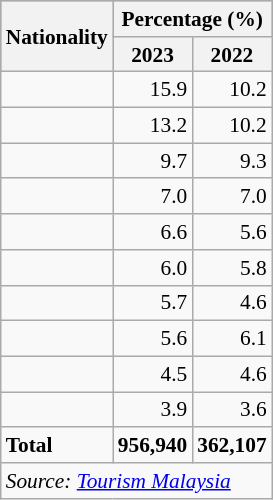<table class="wikitable sortable" style="font-size:89%; align=center;">
<tr style="background:darkgrey;">
<th rowspan="2">Nationality</th>
<th colspan="2">Percentage (%)</th>
</tr>
<tr>
<th>2023</th>
<th>2022</th>
</tr>
<tr>
<td></td>
<td align="right">15.9</td>
<td align="right">10.2</td>
</tr>
<tr>
<td></td>
<td align="right">13.2</td>
<td align="right">10.2</td>
</tr>
<tr>
<td></td>
<td align="right">9.7</td>
<td align="right">9.3</td>
</tr>
<tr>
<td></td>
<td align="right">7.0</td>
<td align="right">7.0</td>
</tr>
<tr>
<td></td>
<td align="right">6.6</td>
<td align="right">5.6</td>
</tr>
<tr>
<td></td>
<td align="right">6.0</td>
<td align="right">5.8</td>
</tr>
<tr>
<td></td>
<td align="right">5.7</td>
<td align="right">4.6</td>
</tr>
<tr>
<td></td>
<td align="right">5.6</td>
<td align="right">6.1</td>
</tr>
<tr>
<td></td>
<td align="right">4.5</td>
<td align="right">4.6</td>
</tr>
<tr>
<td></td>
<td align="right">3.9</td>
<td align="right">3.6</td>
</tr>
<tr>
<td><strong>Total</strong></td>
<td align="right"><strong>956,940</strong></td>
<td align="right"><strong>362,107</strong></td>
</tr>
<tr>
<td colspan="3"><em>Source: <a href='#'>Tourism Malaysia</a></em></td>
</tr>
</table>
